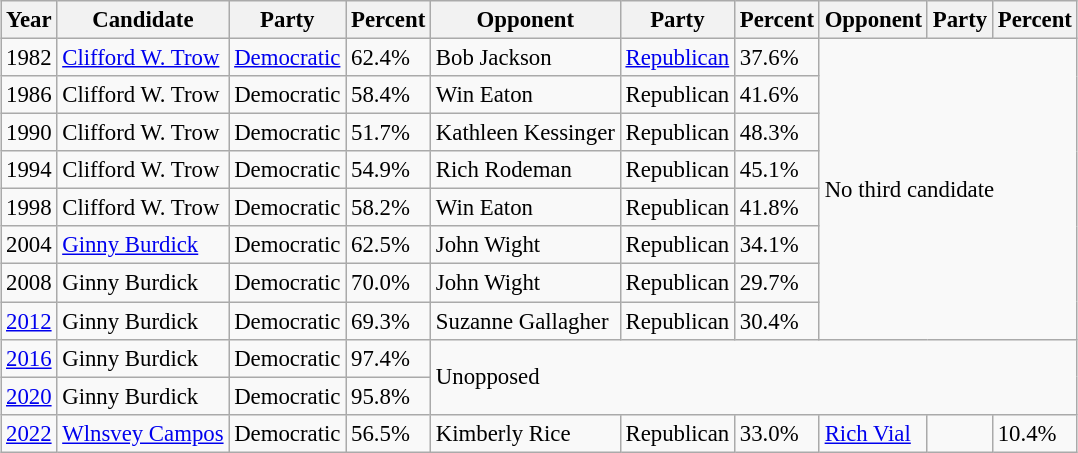<table class="wikitable sortable" style="margin:0.5em auto; font-size:95%;">
<tr>
<th>Year</th>
<th>Candidate</th>
<th>Party</th>
<th>Percent</th>
<th>Opponent</th>
<th>Party</th>
<th>Percent</th>
<th>Opponent</th>
<th>Party</th>
<th>Percent</th>
</tr>
<tr>
<td>1982</td>
<td><a href='#'>Clifford W. Trow</a></td>
<td><a href='#'>Democratic</a></td>
<td>62.4%</td>
<td>Bob Jackson</td>
<td><a href='#'>Republican</a></td>
<td>37.6%</td>
<td colspan=3 rowspan=8>No third candidate</td>
</tr>
<tr>
<td>1986</td>
<td>Clifford W. Trow</td>
<td>Democratic</td>
<td>58.4%</td>
<td>Win Eaton</td>
<td>Republican</td>
<td>41.6%</td>
</tr>
<tr>
<td>1990</td>
<td>Clifford W. Trow</td>
<td>Democratic</td>
<td>51.7%</td>
<td>Kathleen Kessinger</td>
<td>Republican</td>
<td>48.3%</td>
</tr>
<tr>
<td>1994</td>
<td>Clifford W. Trow</td>
<td>Democratic</td>
<td>54.9%</td>
<td>Rich Rodeman</td>
<td>Republican</td>
<td>45.1%</td>
</tr>
<tr>
<td>1998</td>
<td>Clifford W. Trow</td>
<td>Democratic</td>
<td>58.2%</td>
<td>Win Eaton</td>
<td>Republican</td>
<td>41.8%</td>
</tr>
<tr>
<td>2004</td>
<td><a href='#'>Ginny Burdick</a></td>
<td>Democratic</td>
<td>62.5%</td>
<td>John Wight</td>
<td>Republican</td>
<td>34.1%</td>
</tr>
<tr>
<td>2008</td>
<td>Ginny Burdick</td>
<td>Democratic</td>
<td>70.0%</td>
<td>John Wight</td>
<td>Republican</td>
<td>29.7%</td>
</tr>
<tr>
<td><a href='#'>2012</a></td>
<td>Ginny Burdick</td>
<td>Democratic</td>
<td>69.3%</td>
<td>Suzanne Gallagher</td>
<td>Republican</td>
<td>30.4%</td>
</tr>
<tr>
<td><a href='#'>2016</a></td>
<td>Ginny Burdick</td>
<td>Democratic</td>
<td>97.4%</td>
<td colspan=6 rowspan=2>Unopposed</td>
</tr>
<tr>
<td><a href='#'>2020</a></td>
<td>Ginny Burdick</td>
<td>Democratic</td>
<td>95.8%</td>
</tr>
<tr>
<td><a href='#'>2022</a></td>
<td><a href='#'>Wlnsvey Campos</a></td>
<td>Democratic</td>
<td>56.5%</td>
<td>Kimberly Rice</td>
<td>Republican</td>
<td>33.0%</td>
<td><a href='#'>Rich Vial</a></td>
<td></td>
<td>10.4%</td>
</tr>
</table>
